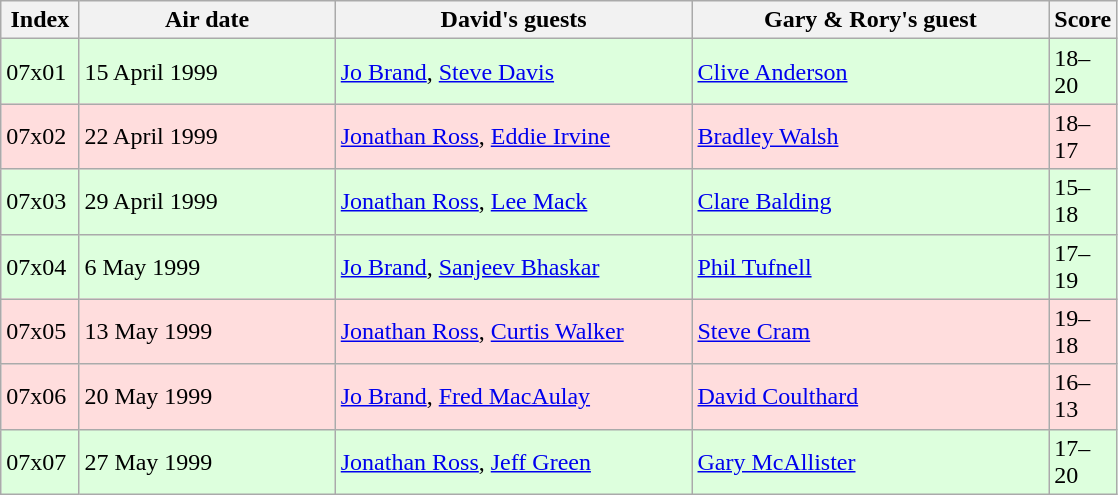<table class="wikitable" style="width:745px;">
<tr>
<th style="width:7%;">Index</th>
<th style="width:23%;">Air date</th>
<th style="width:32%;">David's guests</th>
<th style="width:32%;">Gary & Rory's guest</th>
<th style="width:7%;">Score</th>
</tr>
<tr style="background:#dfd;">
<td>07x01</td>
<td>15 April 1999</td>
<td><a href='#'>Jo Brand</a>, <a href='#'>Steve Davis</a></td>
<td><a href='#'>Clive Anderson</a></td>
<td>18–20</td>
</tr>
<tr style="background:#fdd;">
<td>07x02</td>
<td>22 April 1999</td>
<td><a href='#'>Jonathan Ross</a>, <a href='#'>Eddie Irvine</a></td>
<td><a href='#'>Bradley Walsh</a></td>
<td>18–17</td>
</tr>
<tr style="background:#dfd;">
<td>07x03</td>
<td>29 April 1999</td>
<td><a href='#'>Jonathan Ross</a>, <a href='#'>Lee Mack</a></td>
<td><a href='#'>Clare Balding</a></td>
<td>15–18</td>
</tr>
<tr style="background:#dfd;">
<td>07x04</td>
<td>6 May 1999</td>
<td><a href='#'>Jo Brand</a>, <a href='#'>Sanjeev Bhaskar</a></td>
<td><a href='#'>Phil Tufnell</a></td>
<td>17–19</td>
</tr>
<tr style="background:#fdd;">
<td>07x05</td>
<td>13 May 1999</td>
<td><a href='#'>Jonathan Ross</a>, <a href='#'>Curtis Walker</a></td>
<td><a href='#'>Steve Cram</a></td>
<td>19–18</td>
</tr>
<tr style="background:#fdd;">
<td>07x06</td>
<td>20 May 1999</td>
<td><a href='#'>Jo Brand</a>, <a href='#'>Fred MacAulay</a></td>
<td><a href='#'>David Coulthard</a></td>
<td>16–13</td>
</tr>
<tr style="background:#dfd;">
<td>07x07</td>
<td>27 May 1999</td>
<td><a href='#'>Jonathan Ross</a>, <a href='#'>Jeff Green</a></td>
<td><a href='#'>Gary McAllister</a></td>
<td>17–20</td>
</tr>
</table>
